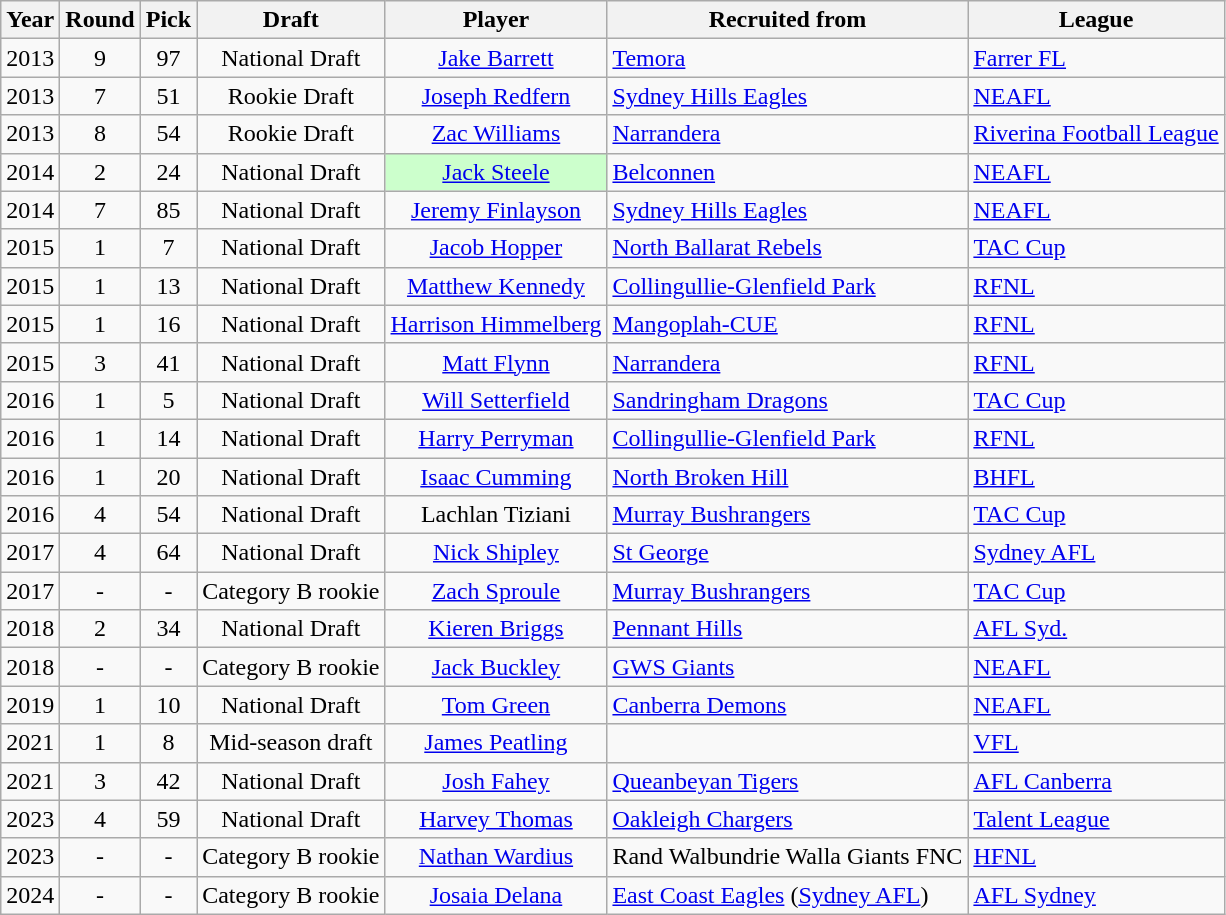<table class="wikitable">
<tr>
<th scope="col">Year</th>
<th scope="col">Round</th>
<th scope="col">Pick</th>
<th scope="col">Draft</th>
<th scope="col">Player</th>
<th scope="col">Recruited from</th>
<th scope="col">League</th>
</tr>
<tr>
<td align=center>2013</td>
<td align=center>9</td>
<td align=center>97</td>
<td align=center>National Draft</td>
<td align=center><a href='#'>Jake Barrett</a></td>
<td><a href='#'>Temora</a></td>
<td><a href='#'>Farrer FL</a></td>
</tr>
<tr>
<td align=center>2013</td>
<td align=center>7</td>
<td align=center>51</td>
<td align=center>Rookie Draft</td>
<td align=center><a href='#'>Joseph Redfern</a></td>
<td><a href='#'>Sydney Hills Eagles</a></td>
<td><a href='#'>NEAFL</a></td>
</tr>
<tr>
<td align=center>2013</td>
<td align=center>8</td>
<td align=center>54</td>
<td align=center>Rookie Draft</td>
<td align=center><a href='#'>Zac Williams</a></td>
<td><a href='#'>Narrandera</a></td>
<td><a href='#'>Riverina Football League</a></td>
</tr>
<tr>
<td align=center>2014</td>
<td align=center>2</td>
<td align=center>24</td>
<td align=center>National Draft</td>
<td align=center bgcolor="#CCFFCC"><a href='#'>Jack Steele</a></td>
<td><a href='#'>Belconnen</a></td>
<td><a href='#'>NEAFL</a></td>
</tr>
<tr>
<td align=center>2014</td>
<td align=center>7</td>
<td align=center>85</td>
<td align=center>National Draft</td>
<td align=center><a href='#'>Jeremy Finlayson</a></td>
<td><a href='#'>Sydney Hills Eagles</a></td>
<td><a href='#'>NEAFL</a></td>
</tr>
<tr>
<td align=center>2015</td>
<td align=center>1</td>
<td align=center>7</td>
<td align=center>National Draft</td>
<td align=center><a href='#'>Jacob Hopper</a></td>
<td><a href='#'>North Ballarat Rebels</a></td>
<td><a href='#'>TAC Cup</a></td>
</tr>
<tr>
<td align=center>2015</td>
<td align=center>1</td>
<td align=center>13</td>
<td align=center>National Draft</td>
<td align=center><a href='#'>Matthew Kennedy</a></td>
<td><a href='#'>Collingullie-Glenfield Park</a></td>
<td><a href='#'>RFNL</a></td>
</tr>
<tr>
<td align=center>2015</td>
<td align=center>1</td>
<td align=center>16</td>
<td align=center>National Draft</td>
<td align=center><a href='#'>Harrison Himmelberg</a></td>
<td><a href='#'>Mangoplah-CUE</a></td>
<td><a href='#'>RFNL</a></td>
</tr>
<tr>
<td align=center>2015</td>
<td align=center>3</td>
<td align=center>41</td>
<td align=center>National Draft</td>
<td align=center><a href='#'>Matt Flynn</a></td>
<td><a href='#'>Narrandera</a></td>
<td><a href='#'>RFNL</a></td>
</tr>
<tr>
<td align=center>2016</td>
<td align=center>1</td>
<td align=center>5</td>
<td align=center>National Draft</td>
<td align=center><a href='#'>Will Setterfield</a></td>
<td><a href='#'>Sandringham Dragons</a></td>
<td><a href='#'>TAC Cup</a></td>
</tr>
<tr>
<td align=center>2016</td>
<td align=center>1</td>
<td align=center>14</td>
<td align=center>National Draft</td>
<td align=center><a href='#'>Harry Perryman</a></td>
<td><a href='#'>Collingullie-Glenfield Park</a></td>
<td><a href='#'>RFNL</a></td>
</tr>
<tr>
<td align=center>2016</td>
<td align=center>1</td>
<td align=center>20</td>
<td align=center>National Draft</td>
<td align=center><a href='#'>Isaac Cumming</a></td>
<td><a href='#'>North Broken Hill</a></td>
<td><a href='#'>BHFL</a></td>
</tr>
<tr>
<td align=center>2016</td>
<td align=center>4</td>
<td align=center>54</td>
<td align=center>National Draft</td>
<td align=center>Lachlan Tiziani</td>
<td><a href='#'>Murray Bushrangers</a></td>
<td><a href='#'>TAC Cup</a></td>
</tr>
<tr>
<td align=center>2017</td>
<td align=center>4</td>
<td align=center>64</td>
<td align=center>National Draft</td>
<td align=center><a href='#'>Nick Shipley</a></td>
<td><a href='#'>St George</a></td>
<td><a href='#'>Sydney AFL</a></td>
</tr>
<tr>
<td align=center>2017</td>
<td align=center>-</td>
<td align=center>-</td>
<td align=center>Category B rookie</td>
<td align=center><a href='#'>Zach Sproule</a></td>
<td><a href='#'>Murray Bushrangers</a></td>
<td><a href='#'>TAC Cup</a></td>
</tr>
<tr>
<td align=center>2018</td>
<td align=center>2</td>
<td align=center>34</td>
<td align=center>National Draft</td>
<td align=center><a href='#'>Kieren Briggs</a></td>
<td><a href='#'>Pennant Hills</a></td>
<td><a href='#'>AFL Syd.</a></td>
</tr>
<tr>
<td align=center>2018</td>
<td align=center>-</td>
<td align=center>-</td>
<td align=center>Category B rookie</td>
<td align=center><a href='#'>Jack Buckley</a></td>
<td><a href='#'>GWS Giants</a></td>
<td><a href='#'>NEAFL</a></td>
</tr>
<tr>
<td align=center>2019</td>
<td align=center>1</td>
<td align=center>10</td>
<td align=center>National Draft</td>
<td align=center><a href='#'>Tom Green</a></td>
<td><a href='#'>Canberra Demons</a></td>
<td><a href='#'>NEAFL</a></td>
</tr>
<tr>
<td align=center>2021</td>
<td align=center>1</td>
<td align=center>8</td>
<td align=center>Mid-season draft</td>
<td align=center><a href='#'>James Peatling</a></td>
<td></td>
<td><a href='#'>VFL</a></td>
</tr>
<tr>
<td align=center>2021</td>
<td align=center>3</td>
<td align=center>42</td>
<td align=center>National Draft</td>
<td align=center><a href='#'>Josh Fahey</a></td>
<td><a href='#'>Queanbeyan Tigers</a></td>
<td><a href='#'>AFL Canberra</a></td>
</tr>
<tr>
<td align=center>2023</td>
<td align=center>4</td>
<td align=center>59</td>
<td align=center>National Draft</td>
<td align=center><a href='#'>Harvey Thomas</a></td>
<td><a href='#'>Oakleigh Chargers</a></td>
<td><a href='#'>Talent League</a></td>
</tr>
<tr>
<td align=center>2023</td>
<td align=center>-</td>
<td align=center>-</td>
<td align=center>Category B rookie</td>
<td align=center><a href='#'>Nathan Wardius</a></td>
<td>Rand Walbundrie Walla Giants FNC</td>
<td><a href='#'>HFNL</a></td>
</tr>
<tr>
<td align=center>2024</td>
<td align=center>-</td>
<td align=center>-</td>
<td align=center>Category B rookie</td>
<td align=center><a href='#'>Josaia Delana</a></td>
<td><a href='#'>East Coast Eagles</a> (<a href='#'>Sydney AFL</a>)</td>
<td><a href='#'>AFL Sydney</a></td>
</tr>
</table>
